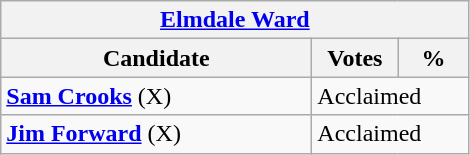<table class="wikitable">
<tr>
<th colspan="3"><a href='#'>Elmdale Ward</a></th>
</tr>
<tr>
<th style="width: 200px">Candidate</th>
<th style="width: 50px">Votes</th>
<th style="width: 40px">%</th>
</tr>
<tr>
<td><strong><a href='#'>Sam Crooks</a></strong> (X)</td>
<td colspan="2">Acclaimed</td>
</tr>
<tr>
<td><strong><a href='#'>Jim Forward</a></strong> (X)</td>
<td colspan="2">Acclaimed</td>
</tr>
</table>
